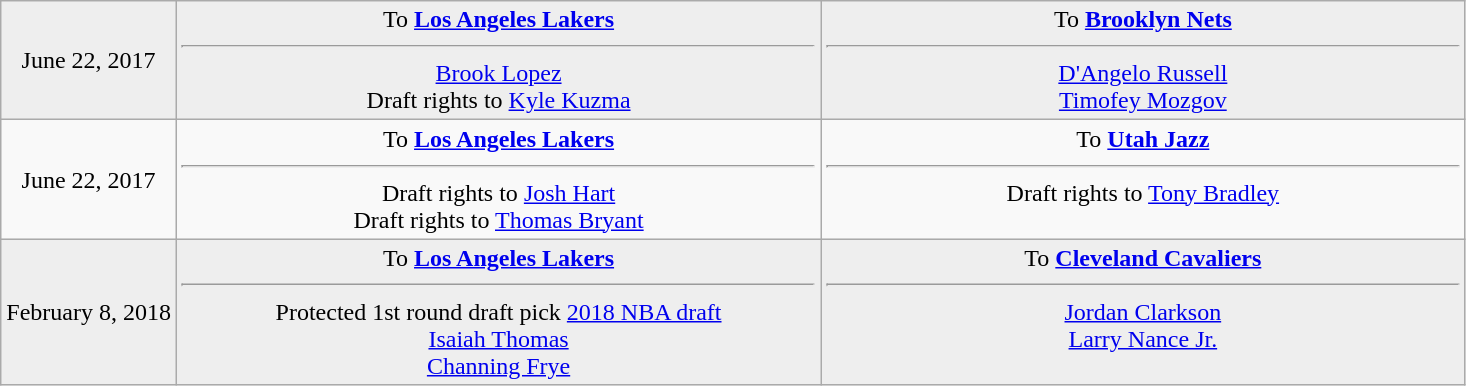<table class="wikitable sortable sortable" style="text-align: center">
<tr style="background:#eee;">
<td style="width:12%">June 22, 2017</td>
<td style="width:44%; vertical-align:top;">To <strong><a href='#'>Los Angeles Lakers</a></strong><hr><a href='#'>Brook Lopez</a><br>Draft rights to <a href='#'>Kyle Kuzma</a></td>
<td style="width:44%; vertical-align:top;">To <strong><a href='#'>Brooklyn Nets</a></strong><hr><a href='#'>D'Angelo Russell</a><br><a href='#'>Timofey Mozgov</a></td>
</tr>
<tr>
<td style="width:12%">June 22, 2017</td>
<td style="width:44%; vertical-align:top;">To <strong><a href='#'>Los Angeles Lakers</a></strong><hr>Draft rights to <a href='#'>Josh Hart</a><br>Draft rights to <a href='#'>Thomas Bryant</a></td>
<td style="width:44%; vertical-align:top;">To <strong><a href='#'>Utah Jazz</a></strong><hr>Draft rights to <a href='#'>Tony Bradley</a></td>
</tr>
<tr style="background:#eee;">
<td style="width:12%">February 8, 2018</td>
<td style="width:44%; vertical-align:top;">To <strong><a href='#'>Los Angeles Lakers</a></strong><hr>Protected 1st round draft pick <a href='#'>2018 NBA draft</a><br><a href='#'>Isaiah Thomas</a><br><a href='#'>Channing Frye</a></td>
<td style="width:44%; vertical-align:top;">To <strong><a href='#'>Cleveland Cavaliers</a></strong><hr><a href='#'>Jordan Clarkson</a><br><a href='#'>Larry Nance Jr.</a></td>
</tr>
</table>
